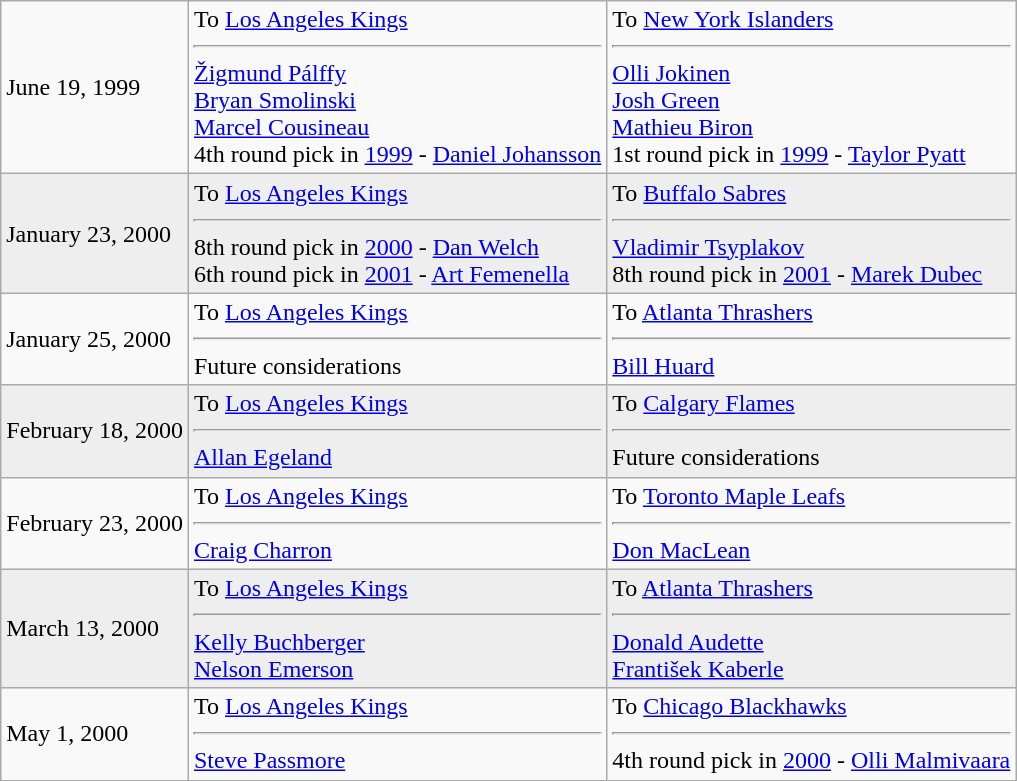<table class="wikitable">
<tr>
<td>June 19, 1999</td>
<td valign="top">To <a href='#'>Los Angeles Kings</a><hr><a href='#'>Žigmund Pálffy</a> <br> <a href='#'>Bryan Smolinski</a> <br> <a href='#'>Marcel Cousineau</a> <br> 4th round pick in <a href='#'>1999</a> - <a href='#'>Daniel Johansson</a></td>
<td valign="top">To <a href='#'>New York Islanders</a><hr><a href='#'>Olli Jokinen</a> <br> <a href='#'>Josh Green</a> <br> <a href='#'>Mathieu Biron</a> <br> 1st round pick in <a href='#'>1999</a> - <a href='#'>Taylor Pyatt</a></td>
</tr>
<tr style="background:#eee;">
<td>January 23, 2000</td>
<td valign="top">To <a href='#'>Los Angeles Kings</a><hr>8th round pick in <a href='#'>2000</a> - <a href='#'>Dan Welch</a> <br> 6th round pick in <a href='#'>2001</a> - <a href='#'>Art Femenella</a></td>
<td valign="top">To <a href='#'>Buffalo Sabres</a><hr><a href='#'>Vladimir Tsyplakov</a> <br> 8th round pick in <a href='#'>2001</a> - <a href='#'>Marek Dubec</a></td>
</tr>
<tr>
<td>January 25, 2000</td>
<td valign="top">To <a href='#'>Los Angeles Kings</a><hr>Future considerations</td>
<td valign="top">To <a href='#'>Atlanta Thrashers</a><hr><a href='#'>Bill Huard</a></td>
</tr>
<tr style="background:#eee;">
<td>February 18, 2000</td>
<td valign="top">To <a href='#'>Los Angeles Kings</a><hr><a href='#'>Allan Egeland</a></td>
<td valign="top">To <a href='#'>Calgary Flames</a><hr>Future considerations</td>
</tr>
<tr>
<td>February 23, 2000</td>
<td valign="top">To <a href='#'>Los Angeles Kings</a><hr><a href='#'>Craig Charron</a></td>
<td valign="top">To <a href='#'>Toronto Maple Leafs</a><hr><a href='#'>Don MacLean</a></td>
</tr>
<tr style="background:#eee;">
<td>March 13, 2000</td>
<td valign="top">To <a href='#'>Los Angeles Kings</a><hr><a href='#'>Kelly Buchberger</a> <br> <a href='#'>Nelson Emerson</a></td>
<td valign="top">To <a href='#'>Atlanta Thrashers</a><hr><a href='#'>Donald Audette</a> <br> <a href='#'>František Kaberle</a></td>
</tr>
<tr>
<td>May 1, 2000</td>
<td valign="top">To <a href='#'>Los Angeles Kings</a><hr><a href='#'>Steve Passmore</a></td>
<td valign="top">To <a href='#'>Chicago Blackhawks</a><hr>4th round pick in <a href='#'>2000</a> - <a href='#'>Olli Malmivaara</a></td>
</tr>
</table>
